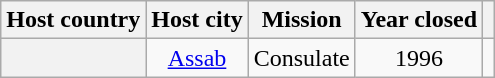<table class="wikitable plainrowheaders" style="text-align:center;">
<tr>
<th scope="col">Host country</th>
<th scope="col">Host city</th>
<th scope="col">Mission</th>
<th scope="col">Year closed</th>
<th scope="col"></th>
</tr>
<tr>
<th scope="row"></th>
<td><a href='#'>Assab</a></td>
<td>Consulate</td>
<td>1996</td>
<td></td>
</tr>
</table>
